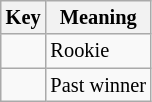<table class="wikitable" style="font-size: 85%;">
<tr>
<th>Key</th>
<th>Meaning</th>
</tr>
<tr>
<td align="center"><strong></strong></td>
<td>Rookie</td>
</tr>
<tr>
<td align="center"><strong></strong></td>
<td>Past winner</td>
</tr>
</table>
